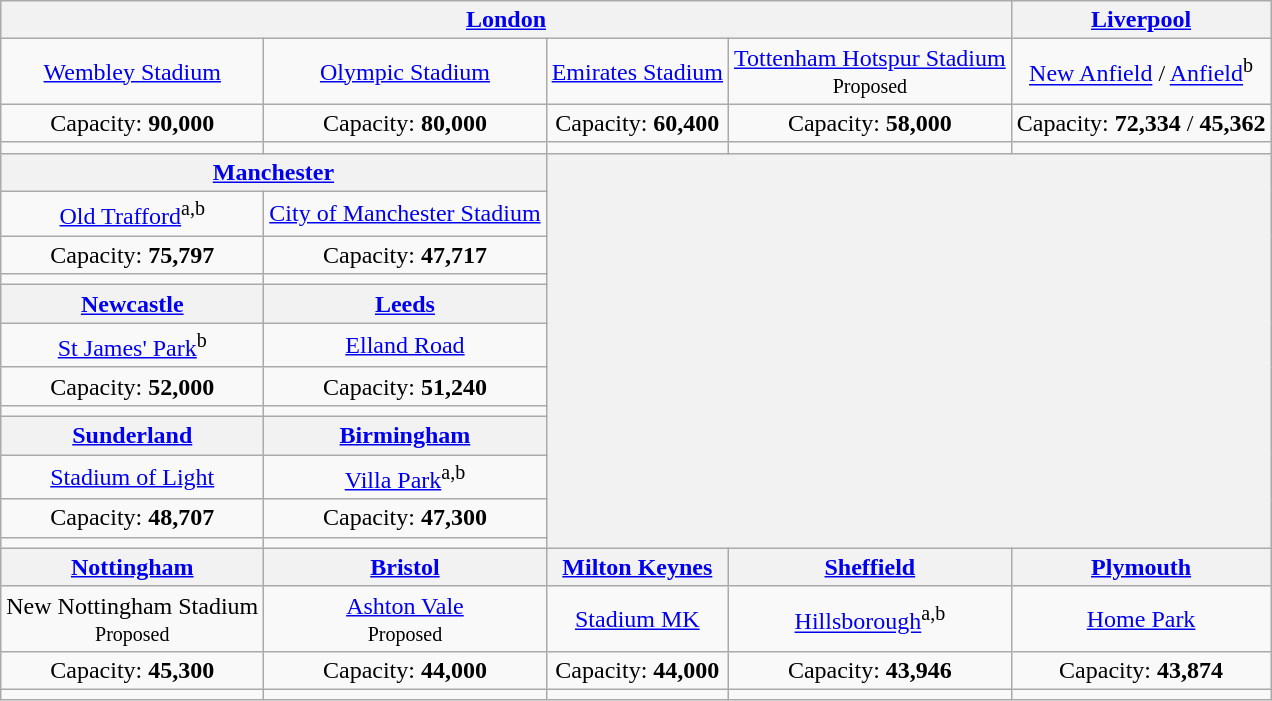<table class="wikitable" style="text-align:center">
<tr>
<th colspan="4"><a href='#'>London</a></th>
<th><a href='#'>Liverpool</a></th>
</tr>
<tr>
<td><a href='#'>Wembley Stadium</a></td>
<td><a href='#'>Olympic Stadium</a></td>
<td><a href='#'>Emirates Stadium</a></td>
<td><a href='#'>Tottenham Hotspur Stadium</a><br><small>Proposed</small></td>
<td><a href='#'>New Anfield</a> / <a href='#'>Anfield</a><sup>b</sup></td>
</tr>
<tr>
<td>Capacity: <strong>90,000</strong></td>
<td>Capacity: <strong>80,000</strong></td>
<td>Capacity: <strong>60,400</strong></td>
<td>Capacity: <strong>58,000</strong></td>
<td>Capacity: <strong>72,334</strong> / <strong>45,362</strong></td>
</tr>
<tr>
<td></td>
<td></td>
<td></td>
<td></td>
<td></td>
</tr>
<tr>
<th colspan="2"><a href='#'>Manchester</a></th>
<th colspan="3" rowspan="12"></th>
</tr>
<tr>
<td><a href='#'>Old Trafford</a><sup>a,b</sup></td>
<td><a href='#'>City of Manchester Stadium</a></td>
</tr>
<tr>
<td>Capacity: <strong>75,797</strong></td>
<td>Capacity: <strong>47,717</strong></td>
</tr>
<tr>
<td></td>
<td></td>
</tr>
<tr>
<th><a href='#'>Newcastle</a></th>
<th><a href='#'>Leeds</a></th>
</tr>
<tr>
<td><a href='#'>St James' Park</a><sup>b</sup></td>
<td><a href='#'>Elland Road</a></td>
</tr>
<tr>
<td>Capacity: <strong>52,000</strong></td>
<td>Capacity: <strong>51,240</strong></td>
</tr>
<tr>
<td></td>
<td></td>
</tr>
<tr>
<th><a href='#'>Sunderland</a></th>
<th><a href='#'>Birmingham</a></th>
</tr>
<tr>
<td><a href='#'>Stadium of Light</a></td>
<td><a href='#'>Villa Park</a><sup>a,b</sup></td>
</tr>
<tr>
<td>Capacity: <strong>48,707</strong></td>
<td>Capacity: <strong>47,300</strong></td>
</tr>
<tr>
<td></td>
<td></td>
</tr>
<tr>
<th><a href='#'>Nottingham</a></th>
<th><a href='#'>Bristol</a></th>
<th><a href='#'>Milton Keynes</a></th>
<th><a href='#'>Sheffield</a></th>
<th><a href='#'>Plymouth</a></th>
</tr>
<tr>
<td>New Nottingham Stadium<br><small>Proposed</small></td>
<td><a href='#'>Ashton Vale</a><br><small>Proposed</small></td>
<td><a href='#'>Stadium MK</a></td>
<td><a href='#'>Hillsborough</a><sup>a,b</sup></td>
<td><a href='#'>Home Park</a></td>
</tr>
<tr>
<td>Capacity: <strong>45,300</strong></td>
<td>Capacity: <strong>44,000</strong></td>
<td>Capacity: <strong>44,000</strong></td>
<td>Capacity: <strong>43,946</strong></td>
<td>Capacity: <strong>43,874</strong></td>
</tr>
<tr>
<td></td>
<td></td>
<td></td>
<td></td>
<td></td>
</tr>
</table>
